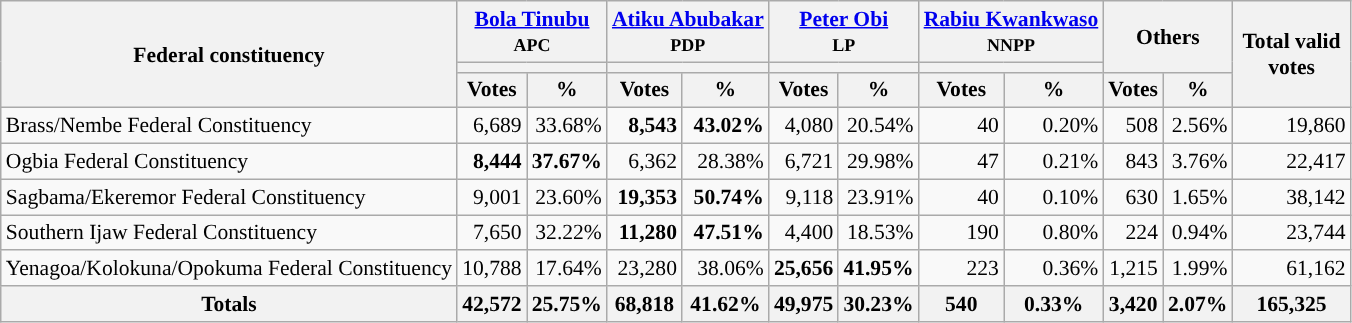<table class="wikitable sortable" style="text-align:right; font-size:90%">
<tr>
<th rowspan="3" style="max-width:7.5em;">Federal constituency</th>
<th colspan="2"><a href='#'>Bola Tinubu</a><br><small>APC</small></th>
<th colspan="2"><a href='#'>Atiku Abubakar</a><br><small>PDP</small></th>
<th colspan="2"><a href='#'>Peter Obi</a><br><small>LP</small></th>
<th colspan="2"><a href='#'>Rabiu Kwankwaso</a><br><small>NNPP</small></th>
<th colspan="2" rowspan="2">Others</th>
<th rowspan="3" style="max-width:5em;">Total valid votes</th>
</tr>
<tr>
<th colspan=2 style="background-color:"></th>
<th colspan=2 style="background-color:"></th>
<th colspan=2 style="background-color:"></th>
<th colspan=2 style="background-color:"></th>
</tr>
<tr>
<th>Votes</th>
<th>%</th>
<th>Votes</th>
<th>%</th>
<th>Votes</th>
<th>%</th>
<th>Votes</th>
<th>%</th>
<th>Votes</th>
<th>%</th>
</tr>
<tr style="background-color:#">
<td style="text-align:left;">Brass/Nembe Federal Constituency</td>
<td>6,689</td>
<td>33.68%</td>
<td><strong>8,543</strong></td>
<td><strong>43.02%</strong></td>
<td>4,080</td>
<td>20.54%</td>
<td>40</td>
<td>0.20%</td>
<td>508</td>
<td>2.56%</td>
<td>19,860</td>
</tr>
<tr style="background-color:#">
<td style="text-align:left;">Ogbia Federal Constituency</td>
<td><strong>8,444</strong></td>
<td><strong>37.67%</strong></td>
<td>6,362</td>
<td>28.38%</td>
<td>6,721</td>
<td>29.98%</td>
<td>47</td>
<td>0.21%</td>
<td>843</td>
<td>3.76%</td>
<td>22,417</td>
</tr>
<tr style="background-color:#">
<td style="text-align:left;">Sagbama/Ekeremor Federal Constituency</td>
<td>9,001</td>
<td>23.60%</td>
<td><strong>19,353</strong></td>
<td><strong>50.74%</strong></td>
<td>9,118</td>
<td>23.91%</td>
<td>40</td>
<td>0.10%</td>
<td>630</td>
<td>1.65%</td>
<td>38,142</td>
</tr>
<tr style="background-color:#">
<td style="text-align:left;">Southern Ijaw Federal Constituency</td>
<td>7,650</td>
<td>32.22%</td>
<td><strong>11,280</strong></td>
<td><strong>47.51%</strong></td>
<td>4,400</td>
<td>18.53%</td>
<td>190</td>
<td>0.80%</td>
<td>224</td>
<td>0.94%</td>
<td>23,744</td>
</tr>
<tr style="background-color:#">
<td style="text-align:left;">Yenagoa/Kolokuna/Opokuma Federal Constituency</td>
<td>10,788</td>
<td>17.64%</td>
<td>23,280</td>
<td>38.06%</td>
<td><strong>25,656</strong></td>
<td><strong>41.95%</strong></td>
<td>223</td>
<td>0.36%</td>
<td>1,215</td>
<td>1.99%</td>
<td>61,162</td>
</tr>
<tr>
<th>Totals</th>
<th>42,572</th>
<th>25.75%</th>
<th>68,818</th>
<th>41.62%</th>
<th>49,975</th>
<th>30.23%</th>
<th>540</th>
<th>0.33%</th>
<th>3,420</th>
<th>2.07%</th>
<th>165,325</th>
</tr>
</table>
